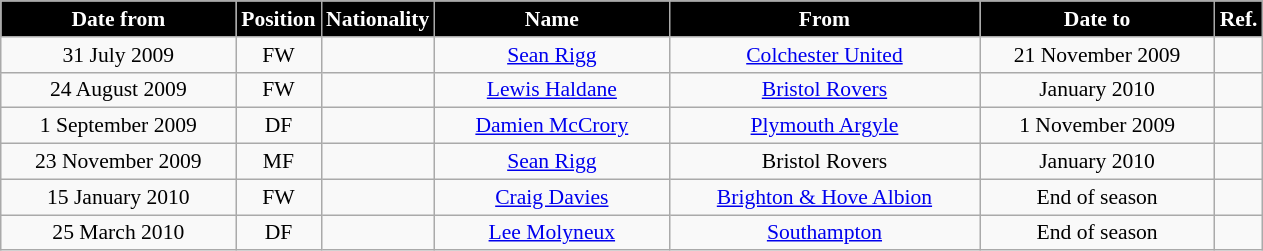<table class="wikitable" style="text-align:center; font-size:90%; ">
<tr>
<th style="background:#000000; color:white; width:150px;">Date from</th>
<th style="background:#000000; color:white; width:50px;">Position</th>
<th style="background:#000000; color:white; width:50px;">Nationality</th>
<th style="background:#000000; color:white; width:150px;">Name</th>
<th style="background:#000000; color:white; width:200px;">From</th>
<th style="background:#000000; color:white; width:150px;">Date to</th>
<th style="background:#000000; color:white; width:25px;">Ref.</th>
</tr>
<tr>
<td>31 July 2009</td>
<td>FW</td>
<td></td>
<td><a href='#'>Sean Rigg</a></td>
<td><a href='#'>Colchester United</a></td>
<td>21 November 2009</td>
<td></td>
</tr>
<tr>
<td>24 August 2009</td>
<td>FW</td>
<td></td>
<td><a href='#'>Lewis Haldane</a></td>
<td><a href='#'>Bristol Rovers</a></td>
<td>January 2010</td>
<td></td>
</tr>
<tr>
<td>1 September 2009</td>
<td>DF</td>
<td></td>
<td><a href='#'>Damien McCrory</a></td>
<td><a href='#'>Plymouth Argyle</a></td>
<td>1 November 2009</td>
<td></td>
</tr>
<tr>
<td>23 November 2009</td>
<td>MF</td>
<td></td>
<td><a href='#'>Sean Rigg</a></td>
<td>Bristol Rovers</td>
<td>January 2010</td>
<td></td>
</tr>
<tr>
<td>15 January 2010</td>
<td>FW</td>
<td></td>
<td><a href='#'>Craig Davies</a></td>
<td><a href='#'>Brighton & Hove Albion</a></td>
<td>End of season</td>
<td></td>
</tr>
<tr>
<td>25 March 2010</td>
<td>DF</td>
<td></td>
<td><a href='#'>Lee Molyneux</a></td>
<td><a href='#'>Southampton</a></td>
<td>End of season</td>
<td></td>
</tr>
</table>
